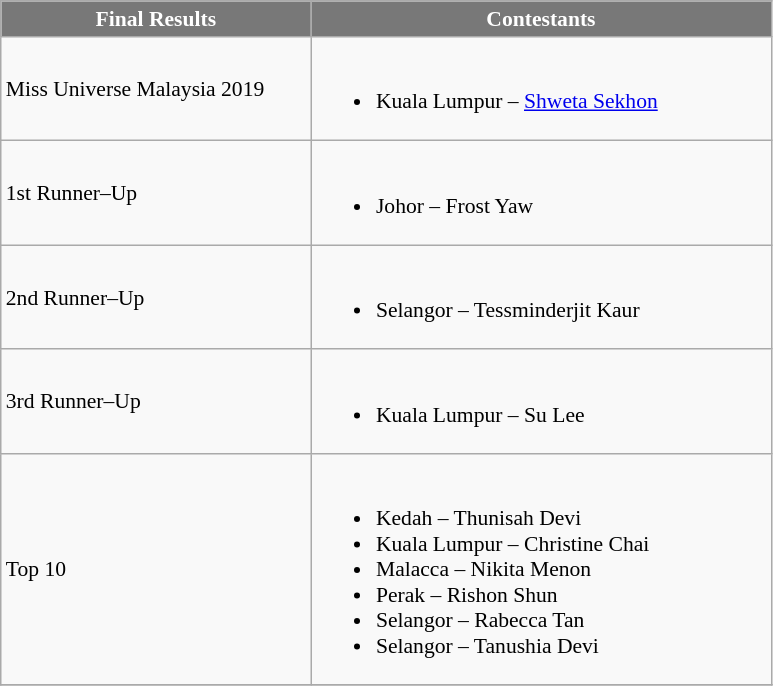<table class="wikitable sortable" style="font-size:90%;">
<tr>
<th style="width:200px;background-color:#787878;color:#FFFFFF;">Final Results</th>
<th style="width:300px;background-color:#787878;color:#FFFFFF;">Contestants</th>
</tr>
<tr>
<td>Miss Universe Malaysia 2019</td>
<td><br><ul><li>Kuala Lumpur – <a href='#'>Shweta Sekhon</a></li></ul></td>
</tr>
<tr>
<td>1st Runner–Up</td>
<td><br><ul><li>Johor  – Frost Yaw</li></ul></td>
</tr>
<tr>
<td>2nd Runner–Up</td>
<td><br><ul><li>Selangor  – Tessminderjit Kaur</li></ul></td>
</tr>
<tr>
<td>3rd Runner–Up</td>
<td><br><ul><li>Kuala Lumpur  – Su Lee</li></ul></td>
</tr>
<tr>
<td>Top 10</td>
<td><br><ul><li>Kedah – Thunisah Devi</li><li>Kuala Lumpur  – Christine Chai</li><li>Malacca  – Nikita Menon</li><li>Perak  – Rishon Shun</li><li>Selangor  – Rabecca Tan</li><li>Selangor  – Tanushia Devi</li></ul></td>
</tr>
<tr>
</tr>
</table>
